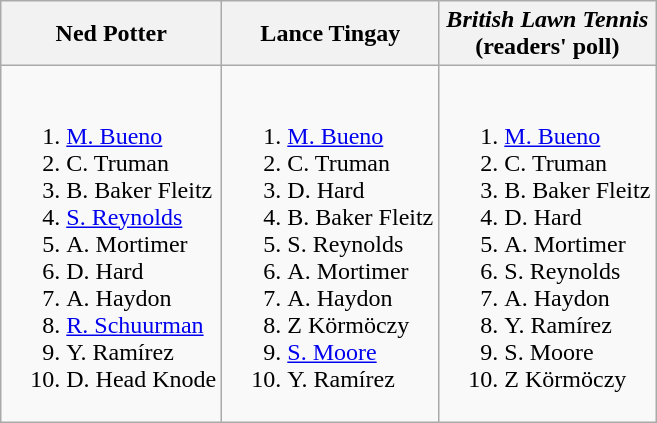<table class="wikitable">
<tr>
<th>Ned Potter</th>
<th>Lance Tingay<strong></strong></th>
<th><em>British Lawn Tennis</em><br>(readers' poll)</th>
</tr>
<tr style="vertical-align: top;">
<td style="white-space: nowrap;"><br><ol><li> <a href='#'>M. Bueno</a></li><li> C. Truman</li><li> B. Baker Fleitz</li><li> <a href='#'>S. Reynolds</a></li><li> A. Mortimer</li><li> D. Hard</li><li> A. Haydon</li><li> <a href='#'>R. Schuurman</a></li><li> Y. Ramírez</li><li> D. Head Knode</li></ol></td>
<td style="white-space: nowrap;"><br><ol><li> <a href='#'>M. Bueno</a></li><li> C. Truman</li><li> D. Hard</li><li> B. Baker Fleitz</li><li> S. Reynolds</li><li> A. Mortimer</li><li> A. Haydon</li><li> Z Körmöczy</li><li> <a href='#'>S. Moore</a></li><li> Y. Ramírez</li></ol></td>
<td style="white-space: nowrap;"><br><ol><li> <a href='#'>M. Bueno</a></li><li> C. Truman</li><li> B. Baker Fleitz</li><li> D. Hard</li><li> A. Mortimer</li><li> S. Reynolds</li><li> A. Haydon</li><li> Y. Ramírez</li><li> S. Moore</li><li> Z Körmöczy</li></ol></td>
</tr>
</table>
